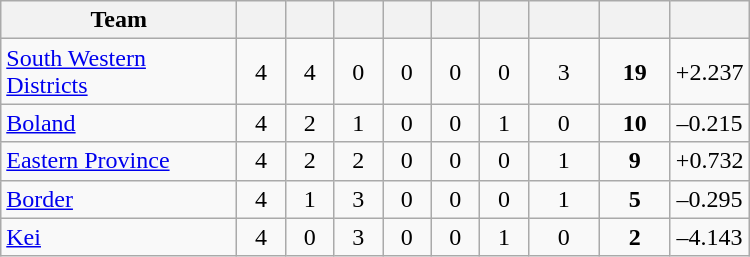<table class="wikitable" style="text-align:center">
<tr>
<th width="150">Team</th>
<th width="25"></th>
<th width="25"></th>
<th width="25"></th>
<th width="25"></th>
<th width="25"></th>
<th width="25"></th>
<th width="40"></th>
<th width="40"></th>
<th width="45"></th>
</tr>
<tr>
<td style="text-align:left"><a href='#'>South Western Districts</a></td>
<td>4</td>
<td>4</td>
<td>0</td>
<td>0</td>
<td>0</td>
<td>0</td>
<td>3</td>
<td><strong>19</strong></td>
<td>+2.237</td>
</tr>
<tr>
<td style="text-align:left"><a href='#'>Boland</a></td>
<td>4</td>
<td>2</td>
<td>1</td>
<td>0</td>
<td>0</td>
<td>1</td>
<td>0</td>
<td><strong>10</strong></td>
<td>–0.215</td>
</tr>
<tr>
<td style="text-align:left"><a href='#'>Eastern Province</a></td>
<td>4</td>
<td>2</td>
<td>2</td>
<td>0</td>
<td>0</td>
<td>0</td>
<td>1</td>
<td><strong>9</strong></td>
<td>+0.732</td>
</tr>
<tr>
<td style="text-align:left"><a href='#'>Border</a></td>
<td>4</td>
<td>1</td>
<td>3</td>
<td>0</td>
<td>0</td>
<td>0</td>
<td>1</td>
<td><strong>5</strong></td>
<td>–0.295</td>
</tr>
<tr>
<td style="text-align:left"><a href='#'>Kei</a></td>
<td>4</td>
<td>0</td>
<td>3</td>
<td>0</td>
<td>0</td>
<td>1</td>
<td>0</td>
<td><strong>2</strong></td>
<td>–4.143</td>
</tr>
</table>
